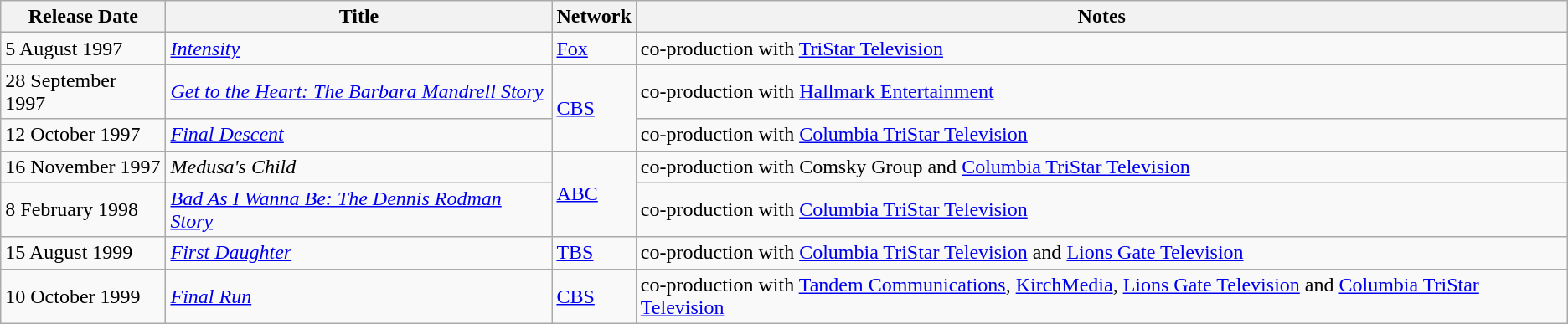<table class="wikitable sortable">
<tr>
<th>Release Date</th>
<th>Title</th>
<th>Network</th>
<th>Notes</th>
</tr>
<tr>
<td>5 August 1997</td>
<td><em><a href='#'>Intensity</a></em></td>
<td><a href='#'>Fox</a></td>
<td>co-production with <a href='#'>TriStar Television</a></td>
</tr>
<tr>
<td>28 September 1997</td>
<td><em><a href='#'>Get to the Heart: The Barbara Mandrell Story</a></em></td>
<td rowspan="2"><a href='#'>CBS</a></td>
<td>co-production with <a href='#'>Hallmark Entertainment</a></td>
</tr>
<tr>
<td>12 October 1997</td>
<td><em><a href='#'>Final Descent</a></em></td>
<td>co-production with <a href='#'>Columbia TriStar Television</a></td>
</tr>
<tr>
<td>16 November 1997</td>
<td><em>Medusa's Child</em></td>
<td rowspan="2"><a href='#'>ABC</a></td>
<td>co-production with Comsky Group and <a href='#'>Columbia TriStar Television</a></td>
</tr>
<tr>
<td>8 February 1998</td>
<td><em><a href='#'>Bad As I Wanna Be: The Dennis Rodman Story</a></em></td>
<td>co-production with <a href='#'>Columbia TriStar Television</a></td>
</tr>
<tr>
<td>15 August 1999</td>
<td><em><a href='#'>First Daughter</a></em></td>
<td><a href='#'>TBS</a></td>
<td>co-production with <a href='#'>Columbia TriStar Television</a> and <a href='#'>Lions Gate Television</a></td>
</tr>
<tr>
<td>10 October 1999</td>
<td><em><a href='#'>Final Run</a></em></td>
<td><a href='#'>CBS</a></td>
<td>co-production with <a href='#'>Tandem Communications</a>, <a href='#'>KirchMedia</a>, <a href='#'>Lions Gate Television</a> and <a href='#'>Columbia TriStar Television</a></td>
</tr>
</table>
